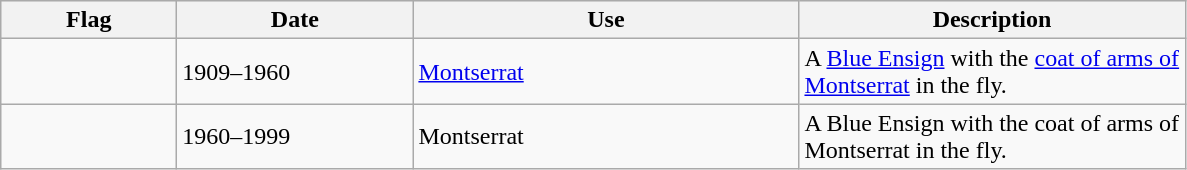<table class="wikitable">
<tr style="background:#efefef;">
<th style="width:110px;">Flag</th>
<th style="width:150px;">Date</th>
<th style="width:250px;">Use</th>
<th style="width:250px;">Description</th>
</tr>
<tr>
<td></td>
<td>1909–1960</td>
<td><a href='#'>Montserrat</a></td>
<td>A <a href='#'>Blue Ensign</a> with the <a href='#'>coat of arms of Montserrat</a> in the fly.</td>
</tr>
<tr>
<td></td>
<td>1960–1999</td>
<td>Montserrat</td>
<td>A Blue Ensign with the coat of arms of Montserrat in the fly.</td>
</tr>
</table>
